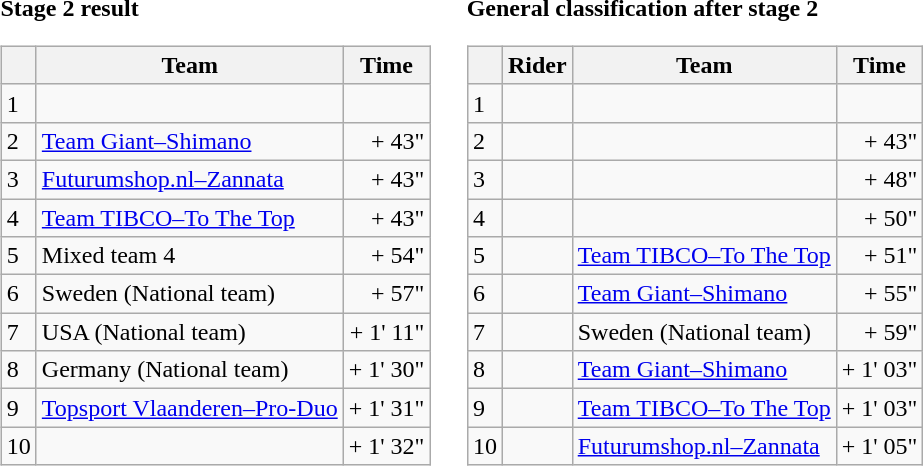<table>
<tr>
<td><strong>Stage 2 result</strong><br><table class="wikitable">
<tr>
<th></th>
<th>Team</th>
<th>Time</th>
</tr>
<tr>
<td>1</td>
<td></td>
<td align="right"></td>
</tr>
<tr>
<td>2</td>
<td><a href='#'>Team Giant–Shimano</a></td>
<td align="right">+ 43"</td>
</tr>
<tr>
<td>3</td>
<td><a href='#'>Futurumshop.nl–Zannata</a></td>
<td align="right">+ 43"</td>
</tr>
<tr>
<td>4</td>
<td><a href='#'>Team TIBCO–To The Top</a></td>
<td align="right">+ 43"</td>
</tr>
<tr>
<td>5</td>
<td>Mixed team 4</td>
<td align="right">+ 54"</td>
</tr>
<tr>
<td>6</td>
<td>Sweden (National team)</td>
<td align="right">+ 57"</td>
</tr>
<tr>
<td>7</td>
<td>USA (National team)</td>
<td align="right">+ 1' 11"</td>
</tr>
<tr>
<td>8</td>
<td>Germany (National team)</td>
<td align="right">+ 1' 30"</td>
</tr>
<tr>
<td>9</td>
<td><a href='#'>Topsport Vlaanderen–Pro-Duo</a></td>
<td align="right">+ 1' 31"</td>
</tr>
<tr>
<td>10</td>
<td></td>
<td align="right">+ 1' 32"</td>
</tr>
</table>
</td>
<td></td>
<td><strong>General classification after stage 2</strong><br><table class="wikitable">
<tr>
<th></th>
<th>Rider</th>
<th>Team</th>
<th>Time</th>
</tr>
<tr>
<td>1</td>
<td></td>
<td></td>
<td align="right"></td>
</tr>
<tr>
<td>2</td>
<td></td>
<td></td>
<td align="right">+ 43"</td>
</tr>
<tr>
<td>3</td>
<td></td>
<td></td>
<td align="right">+ 48"</td>
</tr>
<tr>
<td>4</td>
<td></td>
<td></td>
<td align="right">+ 50"</td>
</tr>
<tr>
<td>5</td>
<td></td>
<td><a href='#'>Team TIBCO–To The Top</a></td>
<td align="right">+ 51"</td>
</tr>
<tr>
<td>6</td>
<td></td>
<td><a href='#'>Team Giant–Shimano</a></td>
<td align="right">+ 55"</td>
</tr>
<tr>
<td>7</td>
<td></td>
<td>Sweden (National team)</td>
<td align="right">+ 59"</td>
</tr>
<tr>
<td>8</td>
<td></td>
<td><a href='#'>Team Giant–Shimano</a></td>
<td align="right">+ 1' 03"</td>
</tr>
<tr>
<td>9</td>
<td></td>
<td><a href='#'>Team TIBCO–To The Top</a></td>
<td align="right">+ 1' 03"</td>
</tr>
<tr>
<td>10</td>
<td></td>
<td><a href='#'>Futurumshop.nl–Zannata</a></td>
<td align="right">+ 1' 05"</td>
</tr>
</table>
</td>
</tr>
</table>
